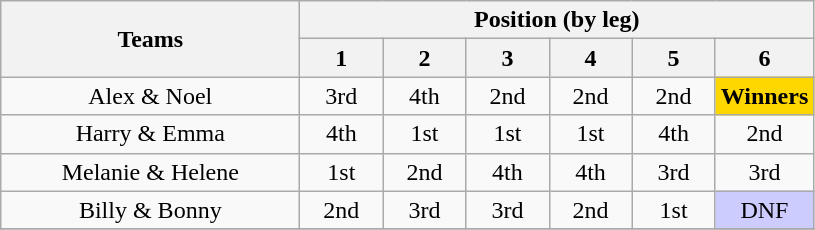<table class="wikitable" style="text-align:center">
<tr>
<th rowspan="2">Teams</th>
<th colspan="13">Position (by leg)</th>
</tr>
<tr>
<th style="width:3em">1</th>
<th style="width:3em">2</th>
<th style="width:3em">3</th>
<th style="width:3em">4</th>
<th style="width:3em">5</th>
<th style="width:3em">6</th>
</tr>
<tr>
<td style="width:12em">Alex & Noel</td>
<td>3rd</td>
<td>4th</td>
<td>2nd</td>
<td>2nd</td>
<td>2nd</td>
<td style=background:gold><strong>Winners</strong></td>
</tr>
<tr>
<td style="width:12em">Harry & Emma</td>
<td>4th</td>
<td>1st</td>
<td>1st</td>
<td>1st</td>
<td>4th</td>
<td>2nd</td>
</tr>
<tr>
<td style="width:12em">Melanie & Helene</td>
<td>1st</td>
<td>2nd</td>
<td>4th</td>
<td>4th</td>
<td>3rd</td>
<td>3rd</td>
</tr>
<tr>
<td style="width:12em">Billy & Bonny</td>
<td>2nd</td>
<td>3rd</td>
<td>3rd</td>
<td>2nd</td>
<td>1st</td>
<td style=background:#ccf>DNF</td>
</tr>
<tr>
</tr>
</table>
